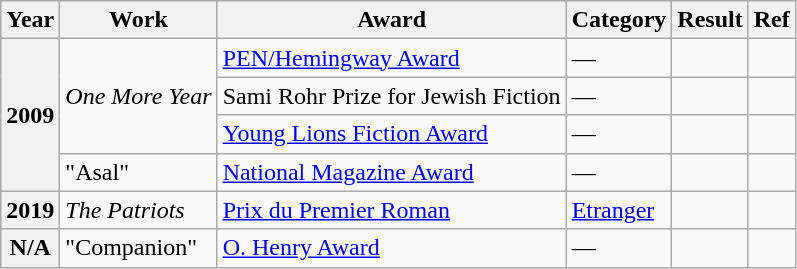<table class="wikitable">
<tr>
<th>Year</th>
<th>Work</th>
<th>Award</th>
<th>Category</th>
<th>Result</th>
<th>Ref</th>
</tr>
<tr>
<th rowspan="4">2009</th>
<td rowspan="3"><em>One More Year</em></td>
<td><a href='#'>PEN/Hemingway Award</a></td>
<td>—</td>
<td></td>
<td></td>
</tr>
<tr>
<td>Sami Rohr Prize for Jewish Fiction</td>
<td>—</td>
<td></td>
<td></td>
</tr>
<tr>
<td><a href='#'>Young Lions Fiction Award</a></td>
<td>—</td>
<td></td>
<td></td>
</tr>
<tr>
<td>"Asal"</td>
<td><a href='#'>National Magazine Award</a></td>
<td>—</td>
<td></td>
<td></td>
</tr>
<tr>
<th rowspan="1">2019</th>
<td><em>The Patriots</em></td>
<td><a href='#'>Prix du Premier Roman</a></td>
<td><a href='#'>Etranger</a></td>
<td></td>
<td></td>
</tr>
<tr>
<th rowspan="1">N/A</th>
<td>"Companion"</td>
<td><a href='#'>O. Henry Award</a></td>
<td>—</td>
<td></td>
<td></td>
</tr>
</table>
